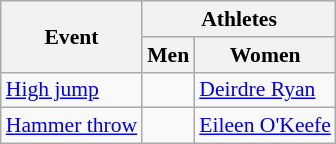<table class=wikitable style="font-size:90%">
<tr>
<th rowspan=2>Event</th>
<th colspan=2>Athletes</th>
</tr>
<tr>
<th>Men</th>
<th>Women</th>
</tr>
<tr>
<td><a href='#'>High jump</a></td>
<td></td>
<td><a href='#'>Deirdre Ryan</a></td>
</tr>
<tr>
<td><a href='#'>Hammer throw</a></td>
<td></td>
<td><a href='#'>Eileen O'Keefe</a></td>
</tr>
</table>
